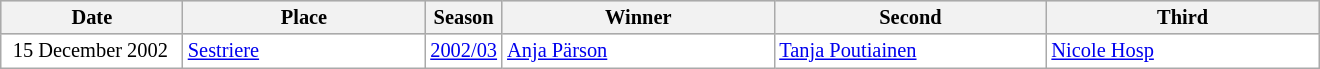<table class="wikitable plainrowheaders" style="background:#fff; font-size:85%; line-height:16px; border:grey solid 1px; border-collapse:collapse">
<tr style="background:#ccc; text-align:center;">
<th width="115">Date</th>
<th width="155">Place</th>
<th width="45">Season</th>
<th width="175">Winner</th>
<th width="175">Second</th>
<th width="175">Third</th>
</tr>
<tr>
<td align=right>15 December 2002  </td>
<td> <a href='#'>Sestriere</a></td>
<td align=center><a href='#'>2002/03</a></td>
<td> <a href='#'>Anja Pärson</a></td>
<td> <a href='#'>Tanja Poutiainen</a></td>
<td> <a href='#'>Nicole Hosp</a></td>
</tr>
</table>
